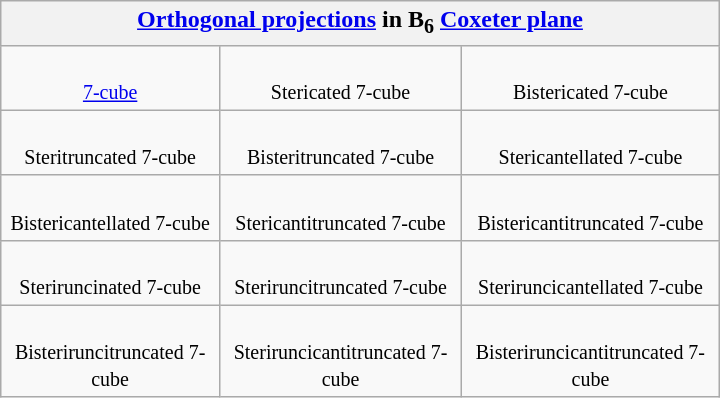<table class=wikitable style="float:right; margin-left:8px; width:480px">
<tr>
<th colspan=3><a href='#'>Orthogonal projections</a> in B<sub>6</sub> <a href='#'>Coxeter plane</a></th>
</tr>
<tr align=center>
<td><br><small><a href='#'>7-cube</a></small><br></td>
<td><br><small>Stericated 7-cube</small><br></td>
<td><br><small>Bistericated 7-cube</small><br></td>
</tr>
<tr align=center>
<td><br><small>Steritruncated 7-cube</small><br></td>
<td><br><small>Bisteritruncated 7-cube</small><br></td>
<td><br><small>Stericantellated 7-cube</small><br></td>
</tr>
<tr align=center>
<td><br><small>Bistericantellated 7-cube</small><br></td>
<td><br><small>Stericantitruncated 7-cube</small><br></td>
<td><br><small>Bistericantitruncated 7-cube</small><br></td>
</tr>
<tr align=center>
<td><br><small>Steriruncinated 7-cube</small><br></td>
<td><br><small>Steriruncitruncated 7-cube</small><br></td>
<td><br><small>Steriruncicantellated 7-cube</small><br></td>
</tr>
<tr align=center>
<td><br><small>Bisteriruncitruncated 7-cube</small><br></td>
<td><br><small>Steriruncicantitruncated 7-cube</small><br></td>
<td><br><small>Bisteriruncicantitruncated 7-cube</small><br></td>
</tr>
</table>
